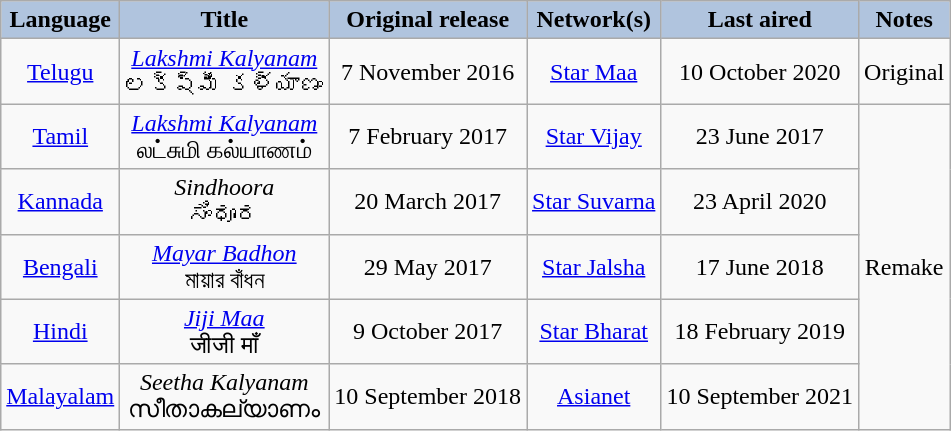<table class="wikitable" style="text-align:center;">
<tr>
<th style="background: LightSteelBlue;">Language</th>
<th style="background: LightSteelBlue;">Title</th>
<th style="background: LightSteelBlue;">Original release</th>
<th style="background: LightSteelBlue;">Network(s)</th>
<th style="background: LightSteelBlue;">Last aired</th>
<th style="background: LightSteelBlue;">Notes</th>
</tr>
<tr>
<td><a href='#'>Telugu</a></td>
<td><em><a href='#'>Lakshmi Kalyanam</a></em> <br> లక్ష్మీ కళ్యాణం</td>
<td>7 November 2016</td>
<td><a href='#'>Star Maa</a></td>
<td>10 October 2020</td>
<td>Original</td>
</tr>
<tr>
<td><a href='#'>Tamil</a></td>
<td><em><a href='#'>Lakshmi Kalyanam</a></em> <br> லட்சுமி கல்யாணம்</td>
<td>7 February 2017</td>
<td><a href='#'>Star Vijay</a></td>
<td>23 June 2017</td>
<td rowspan="5">Remake</td>
</tr>
<tr>
<td><a href='#'>Kannada</a></td>
<td><em>Sindhoora</em> <br> ಸಿಂಧೂರ</td>
<td>20 March 2017</td>
<td><a href='#'>Star Suvarna</a></td>
<td>23 April 2020</td>
</tr>
<tr>
<td><a href='#'>Bengali</a></td>
<td><em><a href='#'>Mayar Badhon</a></em> <br> মায়ার বাঁধন</td>
<td>29 May 2017</td>
<td><a href='#'>Star Jalsha</a></td>
<td>17 June 2018</td>
</tr>
<tr>
<td><a href='#'>Hindi</a></td>
<td><em><a href='#'>Jiji Maa</a></em> <br> जीजी माँ</td>
<td>9 October 2017</td>
<td><a href='#'>Star Bharat</a></td>
<td>18 February 2019</td>
</tr>
<tr>
<td><a href='#'>Malayalam</a></td>
<td><em>Seetha Kalyanam</em> <br> സീതാകല്യാണം</td>
<td>10 September 2018</td>
<td><a href='#'>Asianet</a></td>
<td>10 September 2021</td>
</tr>
</table>
